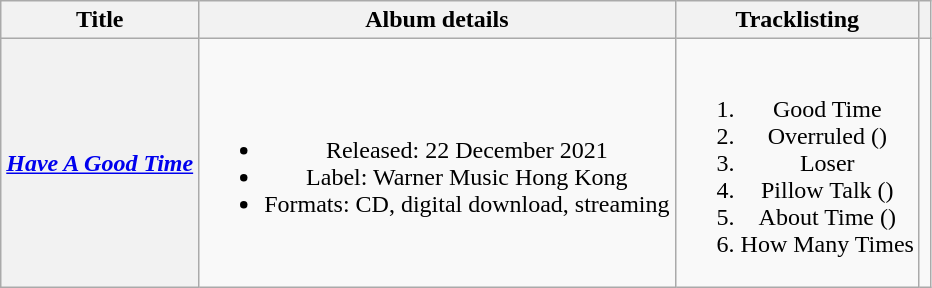<table class="wikitable plainrowheaders" style="text-align:center;">
<tr>
<th>Title</th>
<th>Album details</th>
<th>Tracklisting</th>
<th scope="col" class="unsortable"></th>
</tr>
<tr>
<th scope="row"><em><a href='#'>Have A Good Time</a></em></th>
<td><br><ul><li>Released: 22 December 2021</li><li>Label: Warner Music Hong Kong</li><li>Formats: CD, digital download, streaming</li></ul></td>
<td><br><ol><li>Good Time</li><li>Overruled ()</li><li>Loser</li><li>Pillow Talk ()</li><li>About Time ()</li><li>How Many Times</li></ol></td>
<td></td>
</tr>
</table>
